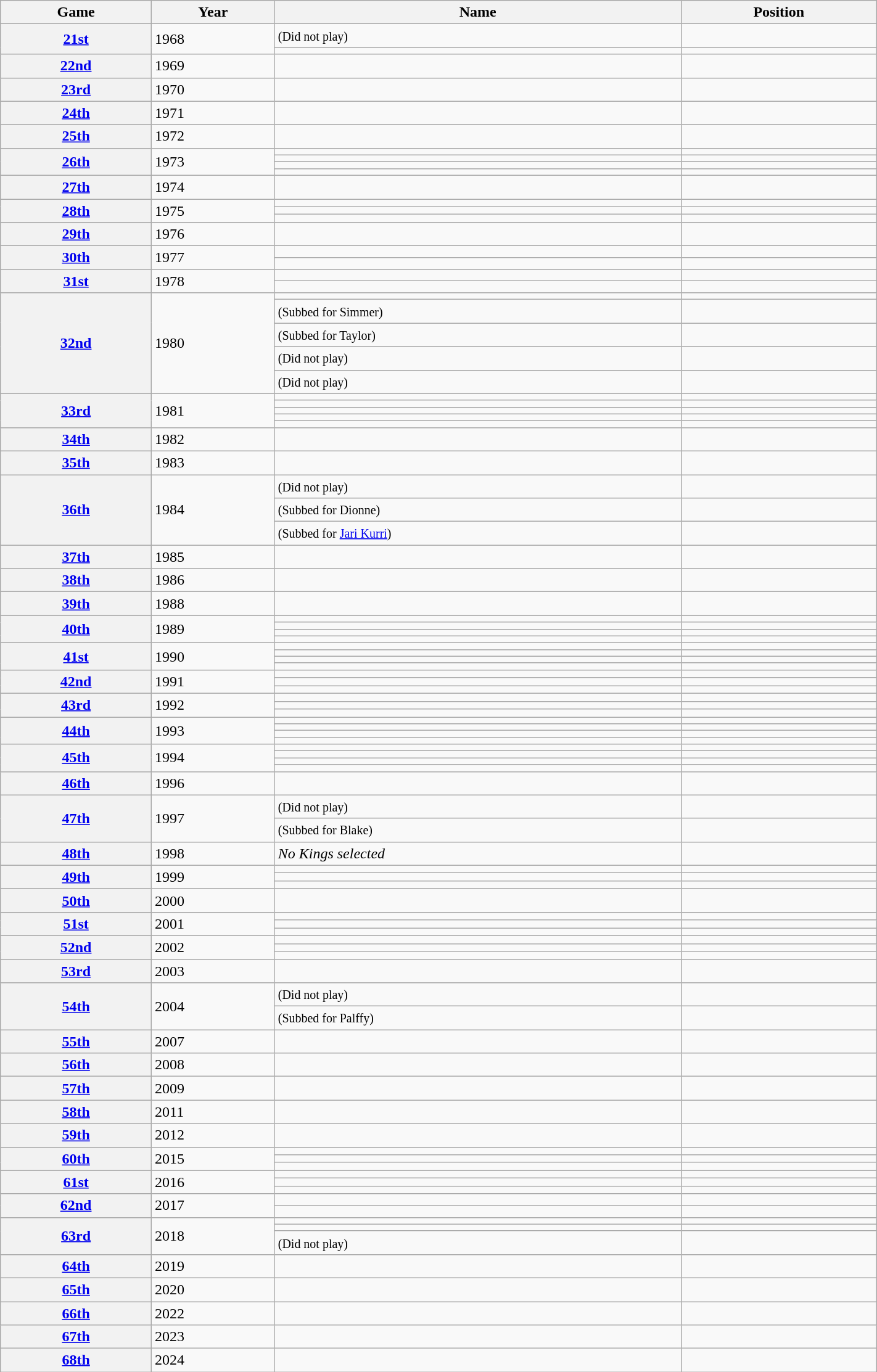<table class="wikitable sortable" width="75%">
<tr>
<th scope="col">Game</th>
<th scope="col">Year</th>
<th scope="col">Name</th>
<th scope="col">Position</th>
</tr>
<tr>
<th scope="row" rowspan="2"><a href='#'>21st</a></th>
<td rowspan="2">1968</td>
<td> <small>(Did not play)</small></td>
<td></td>
</tr>
<tr>
<td></td>
<td></td>
</tr>
<tr>
<th scope="row"><a href='#'>22nd</a></th>
<td>1969</td>
<td></td>
<td></td>
</tr>
<tr>
<th scope="row"><a href='#'>23rd</a></th>
<td>1970</td>
<td></td>
<td></td>
</tr>
<tr>
<th scope="row"><a href='#'>24th</a></th>
<td>1971</td>
<td></td>
<td></td>
</tr>
<tr>
<th scope="row"><a href='#'>25th</a></th>
<td>1972</td>
<td></td>
<td></td>
</tr>
<tr>
<th scope="row" rowspan="4"><a href='#'>26th</a></th>
<td rowspan="4">1973</td>
<td></td>
<td></td>
</tr>
<tr>
<td></td>
<td></td>
</tr>
<tr>
<td></td>
<td></td>
</tr>
<tr>
<td></td>
<td></td>
</tr>
<tr>
<th scope="row"><a href='#'>27th</a></th>
<td>1974</td>
<td></td>
<td></td>
</tr>
<tr>
<th scope="row" rowspan="3"><a href='#'>28th</a></th>
<td rowspan="3">1975</td>
<td></td>
<td></td>
</tr>
<tr>
<td></td>
<td></td>
</tr>
<tr>
<td></td>
<td></td>
</tr>
<tr>
<th scope="row"><a href='#'>29th</a></th>
<td>1976</td>
<td></td>
<td></td>
</tr>
<tr>
<th scope="row" rowspan="2"><a href='#'>30th</a></th>
<td rowspan="2">1977</td>
<td></td>
<td></td>
</tr>
<tr>
<td></td>
<td></td>
</tr>
<tr>
<th scope="row" rowspan="2"><a href='#'>31st</a></th>
<td rowspan="2">1978</td>
<td></td>
<td></td>
</tr>
<tr>
<td></td>
<td></td>
</tr>
<tr>
<th scope="row" rowspan="5"><a href='#'>32nd</a></th>
<td rowspan="5">1980</td>
<td></td>
<td></td>
</tr>
<tr>
<td> <small>(Subbed for Simmer)</small></td>
<td></td>
</tr>
<tr>
<td> <small>(Subbed for Taylor)</small></td>
<td></td>
</tr>
<tr>
<td> <small>(Did not play)</small></td>
<td></td>
</tr>
<tr>
<td> <small>(Did not play)</small></td>
<td></td>
</tr>
<tr>
<th scope="row" rowspan="5"><a href='#'>33rd</a></th>
<td rowspan="5">1981</td>
<td></td>
<td></td>
</tr>
<tr>
<td></td>
<td></td>
</tr>
<tr>
<td></td>
<td></td>
</tr>
<tr>
<td></td>
<td></td>
</tr>
<tr>
<td></td>
<td></td>
</tr>
<tr>
<th scope="row"><a href='#'>34th</a></th>
<td>1982</td>
<td></td>
<td></td>
</tr>
<tr>
<th scope="row"><a href='#'>35th</a></th>
<td>1983</td>
<td></td>
<td></td>
</tr>
<tr>
<th scope="row" rowspan="3"><a href='#'>36th</a></th>
<td rowspan="3">1984</td>
<td> <small>(Did not play)</small></td>
<td></td>
</tr>
<tr>
<td> <small>(Subbed for Dionne)</small></td>
<td></td>
</tr>
<tr>
<td> <small>(Subbed for <a href='#'>Jari Kurri</a>)</small></td>
<td></td>
</tr>
<tr>
<th scope="row"><a href='#'>37th</a></th>
<td>1985</td>
<td></td>
<td></td>
</tr>
<tr>
<th scope="row"><a href='#'>38th</a></th>
<td>1986</td>
<td></td>
<td></td>
</tr>
<tr>
<th scope="row"><a href='#'>39th</a></th>
<td>1988</td>
<td></td>
<td></td>
</tr>
<tr>
<th scope="row" rowspan="4"><a href='#'>40th</a></th>
<td rowspan="4">1989</td>
<td></td>
<td></td>
</tr>
<tr>
<td></td>
<td></td>
</tr>
<tr>
<td></td>
<td></td>
</tr>
<tr>
<td></td>
<td></td>
</tr>
<tr>
<th scope="row" rowspan="4"><a href='#'>41st</a></th>
<td rowspan="4">1990</td>
<td></td>
<td></td>
</tr>
<tr>
<td></td>
<td></td>
</tr>
<tr>
<td></td>
<td></td>
</tr>
<tr>
<td></td>
<td></td>
</tr>
<tr>
<th scope="row" rowspan="3"><a href='#'>42nd</a></th>
<td rowspan="3">1991</td>
<td></td>
<td></td>
</tr>
<tr>
<td></td>
<td></td>
</tr>
<tr>
<td></td>
<td></td>
</tr>
<tr>
<th scope="row" rowspan="3"><a href='#'>43rd</a></th>
<td rowspan="3">1992</td>
<td></td>
<td></td>
</tr>
<tr>
<td></td>
<td></td>
</tr>
<tr>
<td></td>
<td></td>
</tr>
<tr>
<th scope="row" rowspan="4"><a href='#'>44th</a></th>
<td rowspan="4">1993</td>
<td></td>
<td></td>
</tr>
<tr>
<td></td>
<td></td>
</tr>
<tr>
<td></td>
<td></td>
</tr>
<tr>
<td></td>
<td></td>
</tr>
<tr>
<th scope="row" rowspan="4"><a href='#'>45th</a></th>
<td rowspan="4">1994</td>
<td></td>
<td></td>
</tr>
<tr>
<td></td>
<td></td>
</tr>
<tr>
<td></td>
<td></td>
</tr>
<tr>
<td></td>
<td></td>
</tr>
<tr>
<th scope="row"><a href='#'>46th</a></th>
<td>1996</td>
<td></td>
<td></td>
</tr>
<tr>
<th scope="row" rowspan="2"><a href='#'>47th</a></th>
<td rowspan="2">1997</td>
<td> <small>(Did not play)</small></td>
<td></td>
</tr>
<tr>
<td> <small>(Subbed for Blake)</small></td>
<td></td>
</tr>
<tr>
<th scope="row"><a href='#'>48th</a></th>
<td>1998</td>
<td><em>No Kings selected</em></td>
<td></td>
</tr>
<tr>
<th scope="row" rowspan="3"><a href='#'>49th</a></th>
<td rowspan="3">1999</td>
<td></td>
<td></td>
</tr>
<tr>
<td></td>
<td></td>
</tr>
<tr>
<td></td>
<td></td>
</tr>
<tr>
<th scope="row"><a href='#'>50th</a></th>
<td>2000</td>
<td></td>
<td></td>
</tr>
<tr>
<th scope="row" rowspan="3"><a href='#'>51st</a></th>
<td rowspan="3">2001</td>
<td></td>
<td></td>
</tr>
<tr>
<td></td>
<td></td>
</tr>
<tr>
<td></td>
<td></td>
</tr>
<tr>
<th scope="row" rowspan="3"><a href='#'>52nd</a></th>
<td rowspan="3">2002</td>
<td></td>
<td></td>
</tr>
<tr>
<td></td>
<td></td>
</tr>
<tr>
<td></td>
<td></td>
</tr>
<tr>
<th scope="row"><a href='#'>53rd</a></th>
<td>2003</td>
<td></td>
<td></td>
</tr>
<tr>
<th scope="row" rowspan="2"><a href='#'>54th</a></th>
<td rowspan="2">2004</td>
<td> <small>(Did not play)</small></td>
<td></td>
</tr>
<tr>
<td> <small>(Subbed for Palffy)</small></td>
<td></td>
</tr>
<tr>
<th scope="row"><a href='#'>55th</a></th>
<td>2007</td>
<td></td>
<td></td>
</tr>
<tr>
<th scope="row"><a href='#'>56th</a></th>
<td>2008</td>
<td></td>
<td></td>
</tr>
<tr>
<th scope="row"><a href='#'>57th</a></th>
<td>2009</td>
<td></td>
<td></td>
</tr>
<tr>
<th scope="row"><a href='#'>58th</a></th>
<td>2011</td>
<td></td>
<td></td>
</tr>
<tr>
<th scope="row"><a href='#'>59th</a></th>
<td>2012</td>
<td></td>
<td></td>
</tr>
<tr>
<th scope="row" rowspan="3"><a href='#'>60th</a></th>
<td rowspan="3">2015</td>
<td></td>
<td></td>
</tr>
<tr>
<td></td>
<td></td>
</tr>
<tr>
<td></td>
<td></td>
</tr>
<tr>
<th scope="row" rowspan="3"><a href='#'>61st</a></th>
<td rowspan="3">2016</td>
<td></td>
<td></td>
</tr>
<tr>
<td></td>
<td></td>
</tr>
<tr>
<td></td>
<td></td>
</tr>
<tr>
<th scope="row" rowspan="2"><a href='#'>62nd</a></th>
<td rowspan="2">2017</td>
<td></td>
<td></td>
</tr>
<tr>
<td></td>
<td></td>
</tr>
<tr>
<th scope="row" rowspan="3"><a href='#'>63rd</a></th>
<td rowspan="3">2018</td>
<td></td>
<td></td>
</tr>
<tr>
<td></td>
<td></td>
</tr>
<tr>
<td> <small>(Did not play)</small></td>
<td></td>
</tr>
<tr>
<th scope="row"><a href='#'>64th</a></th>
<td>2019</td>
<td></td>
<td></td>
</tr>
<tr>
<th scope="row"><a href='#'>65th</a></th>
<td>2020</td>
<td></td>
<td></td>
</tr>
<tr>
<th scope="row"><a href='#'>66th</a></th>
<td>2022</td>
<td></td>
<td></td>
</tr>
<tr>
<th scope="row"><a href='#'>67th</a></th>
<td>2023</td>
<td></td>
<td></td>
</tr>
<tr>
<th scope="row"><a href='#'>68th</a></th>
<td>2024</td>
<td></td>
<td></td>
</tr>
</table>
